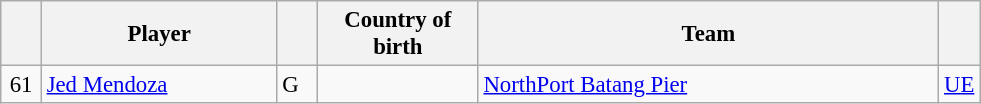<table class="wikitable plainrowheaders" style="text-align:left; font-size:95%;">
<tr>
<th scope="col" style="width:20px;"></th>
<th scope="col" style="width:150px;">Player</th>
<th scope="col" style="width:20px;"></th>
<th scope="col" style="width:100px;">Country of birth</th>
<th scope="col" style="width:300px;">Team</th>
<th scope="col"></th>
</tr>
<tr>
<td align=center>61</td>
<td><a href='#'>Jed Mendoza</a></td>
<td>G</td>
<td></td>
<td><a href='#'>NorthPort Batang Pier</a></td>
<td><a href='#'>UE</a></td>
</tr>
</table>
